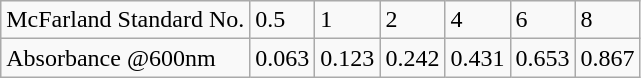<table class="wikitable">
<tr>
<td>McFarland Standard No.</td>
<td>0.5</td>
<td>1</td>
<td>2</td>
<td>4</td>
<td>6</td>
<td>8</td>
</tr>
<tr>
<td>Absorbance @600nm</td>
<td>0.063</td>
<td>0.123</td>
<td>0.242</td>
<td>0.431</td>
<td>0.653</td>
<td>0.867</td>
</tr>
</table>
